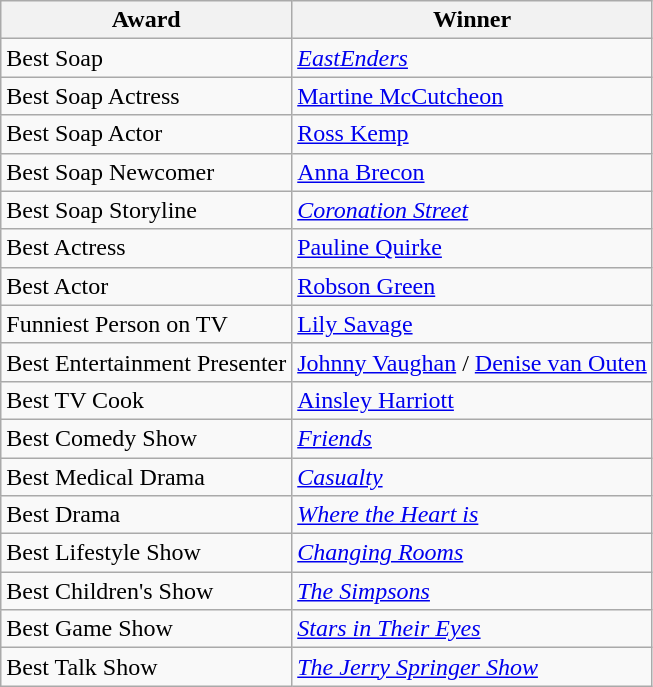<table class="wikitable">
<tr>
<th>Award</th>
<th>Winner</th>
</tr>
<tr>
<td>Best Soap</td>
<td><em><a href='#'>EastEnders</a></em></td>
</tr>
<tr>
<td>Best Soap Actress</td>
<td><a href='#'>Martine McCutcheon</a></td>
</tr>
<tr>
<td>Best Soap Actor</td>
<td><a href='#'>Ross Kemp</a></td>
</tr>
<tr>
<td>Best Soap Newcomer</td>
<td><a href='#'>Anna Brecon</a></td>
</tr>
<tr>
<td>Best Soap Storyline</td>
<td><em><a href='#'>Coronation Street</a></em></td>
</tr>
<tr>
<td>Best Actress</td>
<td><a href='#'>Pauline Quirke</a></td>
</tr>
<tr>
<td>Best Actor</td>
<td><a href='#'>Robson Green</a></td>
</tr>
<tr>
<td>Funniest Person on TV</td>
<td><a href='#'>Lily Savage</a></td>
</tr>
<tr>
<td>Best Entertainment Presenter</td>
<td><a href='#'>Johnny Vaughan</a> / <a href='#'>Denise van Outen</a></td>
</tr>
<tr>
<td>Best TV Cook</td>
<td><a href='#'>Ainsley Harriott</a></td>
</tr>
<tr>
<td>Best Comedy Show</td>
<td><em><a href='#'>Friends</a></em></td>
</tr>
<tr>
<td>Best Medical Drama</td>
<td><em><a href='#'>Casualty</a></em></td>
</tr>
<tr>
<td>Best Drama</td>
<td><em><a href='#'>Where the Heart is</a></em></td>
</tr>
<tr>
<td>Best Lifestyle Show</td>
<td><em><a href='#'>Changing Rooms</a></em></td>
</tr>
<tr>
<td>Best Children's Show</td>
<td><em><a href='#'>The Simpsons</a></em></td>
</tr>
<tr>
<td>Best Game Show</td>
<td><em><a href='#'>Stars in Their Eyes</a></em></td>
</tr>
<tr>
<td>Best Talk Show</td>
<td><em><a href='#'>The Jerry Springer Show</a></em></td>
</tr>
</table>
